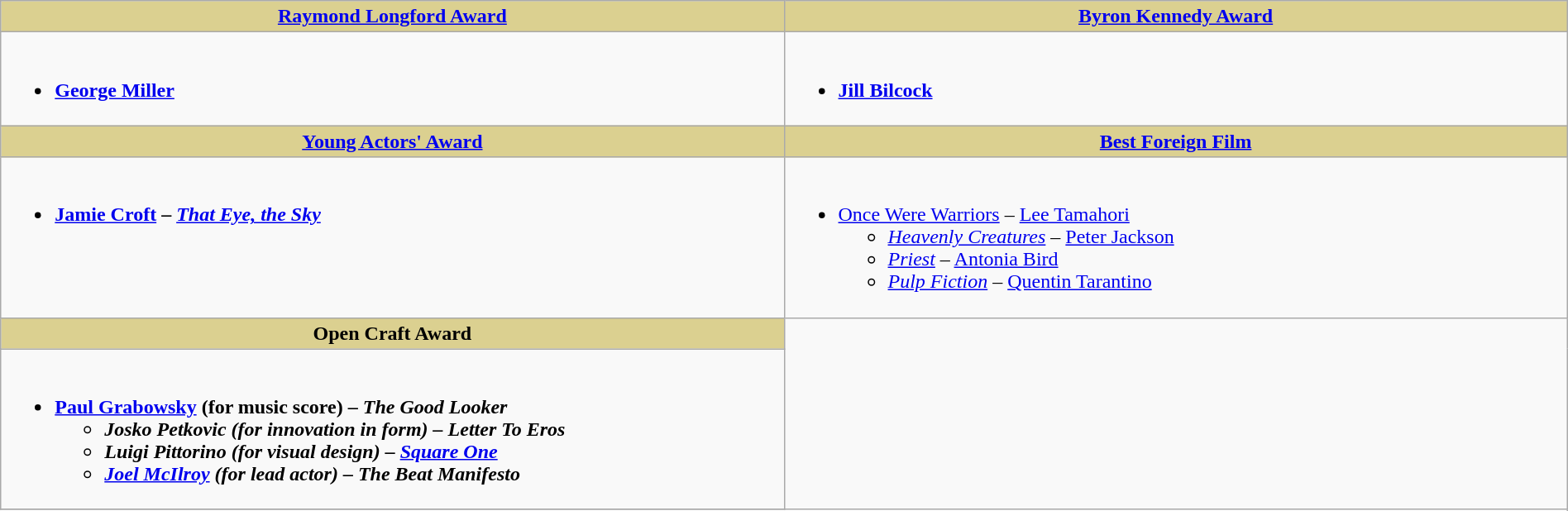<table class=wikitable style="width:100%">
<tr>
<th style="background:#DBD090;" ! width="50%"><a href='#'>Raymond Longford Award</a></th>
<th style="background:#DBD090;" ! width="50%"><a href='#'>Byron Kennedy Award</a></th>
</tr>
<tr>
<td valign="top"><br><ul><li><strong><a href='#'>George Miller</a></strong></li></ul></td>
<td valign="top"><br><ul><li><strong><a href='#'>Jill Bilcock</a></strong></li></ul></td>
</tr>
<tr>
<th style="background:#DBD090;" ! width="50%"><a href='#'>Young Actors' Award</a></th>
<th style="background:#DBD090;" ! width="50%"><a href='#'>Best Foreign Film</a></th>
</tr>
<tr>
<td valign="top"><br><ul><li><strong><a href='#'>Jamie Croft</a> – <em><a href='#'>That Eye, the Sky</a><strong><em></li></ul></td>
<td valign="top"><br><ul><li></em></strong><a href='#'>Once Were Warriors</a></em> – <a href='#'>Lee Tamahori</a></strong><ul><li><em><a href='#'>Heavenly Creatures</a></em> – <a href='#'>Peter Jackson</a></li><li><em><a href='#'>Priest</a></em> – <a href='#'>Antonia Bird</a></li><li><em><a href='#'>Pulp Fiction</a></em> – <a href='#'>Quentin Tarantino</a></li></ul></li></ul></td>
</tr>
<tr>
<th style="background:#DBD090;" ! width="50%">Open Craft Award</th>
</tr>
<tr>
<td valign="top"><br><ul><li><strong><a href='#'>Paul Grabowsky</a> (for music score) – <em>The Good Looker<strong><em><ul><li>Josko Petkovic (for innovation in form) – </em>Letter To Eros<em></li><li>Luigi Pittorino (for visual design) – </em><a href='#'>Square One</a><em></li><li><a href='#'>Joel McIlroy</a> (for lead actor) – </em>The Beat Manifesto<em></li></ul></li></ul></td>
</tr>
<tr>
</tr>
</table>
